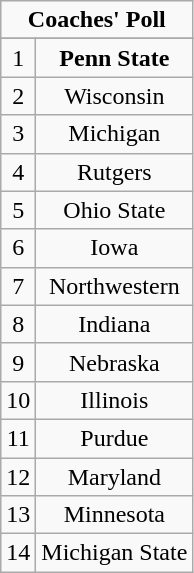<table class="wikitable" style="display: inline-table;">
<tr>
<td colspan="3" align="center"><strong>Coaches' Poll</strong></td>
</tr>
<tr align="center">
</tr>
<tr align="center">
<td>1</td>
<td><strong>Penn State</strong></td>
</tr>
<tr align="center">
<td>2</td>
<td>Wisconsin</td>
</tr>
<tr align="center">
<td>3</td>
<td>Michigan</td>
</tr>
<tr align="center">
<td>4</td>
<td>Rutgers</td>
</tr>
<tr align="center">
<td>5</td>
<td>Ohio State</td>
</tr>
<tr align="center">
<td>6</td>
<td>Iowa</td>
</tr>
<tr align="center">
<td>7</td>
<td>Northwestern</td>
</tr>
<tr align="center">
<td>8</td>
<td>Indiana</td>
</tr>
<tr align="center">
<td>9</td>
<td>Nebraska</td>
</tr>
<tr align="center">
<td>10</td>
<td>Illinois</td>
</tr>
<tr align="center">
<td>11</td>
<td>Purdue</td>
</tr>
<tr align="center">
<td>12</td>
<td>Maryland</td>
</tr>
<tr align="center">
<td>13</td>
<td>Minnesota</td>
</tr>
<tr align="center">
<td>14</td>
<td>Michigan State</td>
</tr>
</table>
